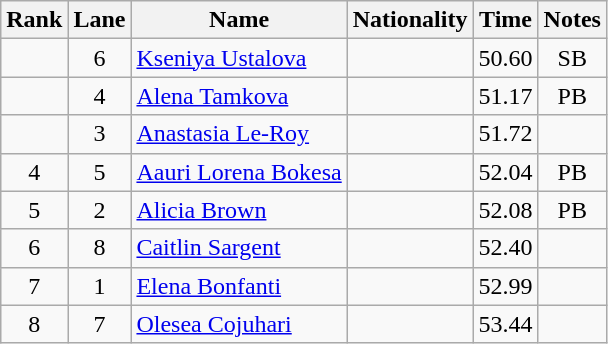<table class="wikitable sortable" style="text-align:center">
<tr>
<th>Rank</th>
<th>Lane</th>
<th>Name</th>
<th>Nationality</th>
<th>Time</th>
<th>Notes</th>
</tr>
<tr>
<td></td>
<td>6</td>
<td align=left><a href='#'>Kseniya Ustalova</a></td>
<td align=left></td>
<td>50.60</td>
<td>SB</td>
</tr>
<tr>
<td></td>
<td>4</td>
<td align=left><a href='#'>Alena Tamkova</a></td>
<td align=left></td>
<td>51.17</td>
<td>PB</td>
</tr>
<tr>
<td></td>
<td>3</td>
<td align=left><a href='#'>Anastasia Le-Roy</a></td>
<td align=left></td>
<td>51.72</td>
<td></td>
</tr>
<tr>
<td>4</td>
<td>5</td>
<td align=left><a href='#'>Aauri Lorena Bokesa</a></td>
<td align=left></td>
<td>52.04</td>
<td>PB</td>
</tr>
<tr>
<td>5</td>
<td>2</td>
<td align=left><a href='#'>Alicia Brown</a></td>
<td align=left></td>
<td>52.08</td>
<td>PB</td>
</tr>
<tr>
<td>6</td>
<td>8</td>
<td align=left><a href='#'>Caitlin Sargent</a></td>
<td align=left></td>
<td>52.40</td>
<td></td>
</tr>
<tr>
<td>7</td>
<td>1</td>
<td align=left><a href='#'>Elena Bonfanti</a></td>
<td align=left></td>
<td>52.99</td>
<td></td>
</tr>
<tr>
<td>8</td>
<td>7</td>
<td align=left><a href='#'>Olesea Cojuhari</a></td>
<td align=left></td>
<td>53.44</td>
<td></td>
</tr>
</table>
